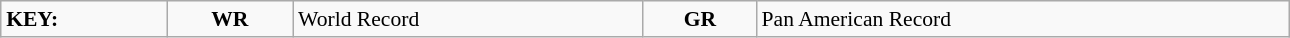<table class="wikitable" style="margin:0.5em auto; font-size:90%;position:relative;" width=68%>
<tr>
<td><strong>KEY:</strong></td>
<td align=center><strong>WR</strong></td>
<td>World Record</td>
<td align=center><strong>GR</strong></td>
<td>Pan American Record</td>
</tr>
</table>
